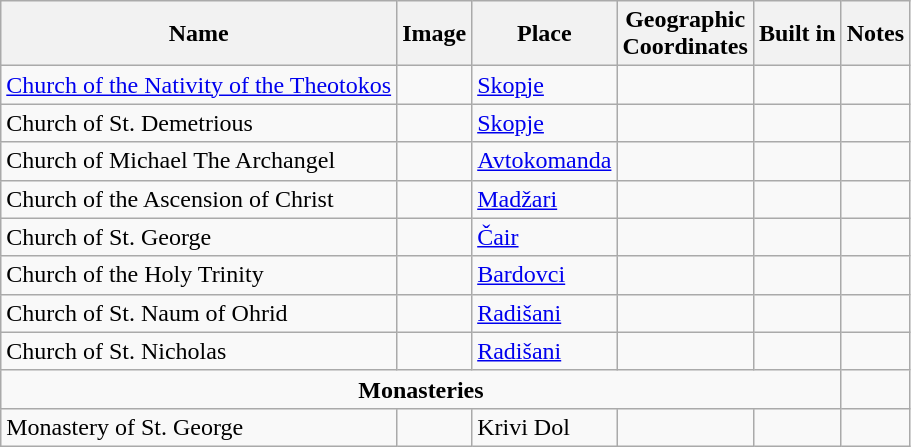<table class="wikitable">
<tr>
<th><strong> Name</strong></th>
<th><strong> Image</strong></th>
<th><strong> Place</strong></th>
<th><strong> Geographic</strong><br><strong>Coordinates</strong></th>
<th><strong> Built in</strong></th>
<th><strong> Notes</strong></th>
</tr>
<tr>
<td><a href='#'>Church of the Nativity of the Theotokos</a></td>
<td></td>
<td><a href='#'>Skopje</a></td>
<td></td>
<td></td>
<td></td>
</tr>
<tr>
<td>Church of St. Demetrious</td>
<td></td>
<td><a href='#'>Skopje</a></td>
<td></td>
<td></td>
<td></td>
</tr>
<tr>
<td>Church of Michael The Archangel</td>
<td></td>
<td><a href='#'>Avtokomanda</a></td>
<td></td>
<td></td>
<td></td>
</tr>
<tr>
<td>Church of the Ascension of Christ</td>
<td></td>
<td><a href='#'>Madžari</a></td>
<td></td>
<td></td>
<td></td>
</tr>
<tr>
<td>Church of St. George</td>
<td></td>
<td><a href='#'>Čair</a></td>
<td></td>
<td></td>
<td></td>
</tr>
<tr>
<td>Church of the Holy Trinity</td>
<td></td>
<td><a href='#'>Bardovci</a></td>
<td></td>
<td></td>
<td></td>
</tr>
<tr>
<td>Church of St. Naum of Ohrid</td>
<td></td>
<td><a href='#'>Radišani</a></td>
<td></td>
<td></td>
<td></td>
</tr>
<tr>
<td>Church of St. Nicholas</td>
<td></td>
<td><a href='#'>Radišani</a></td>
<td></td>
<td></td>
<td></td>
</tr>
<tr>
<td colspan="5" align="center"><strong>Monasteries</strong></td>
</tr>
<tr>
<td>Monastery of St. George</td>
<td></td>
<td>Krivi Dol</td>
<td></td>
<td></td>
<td></td>
</tr>
</table>
